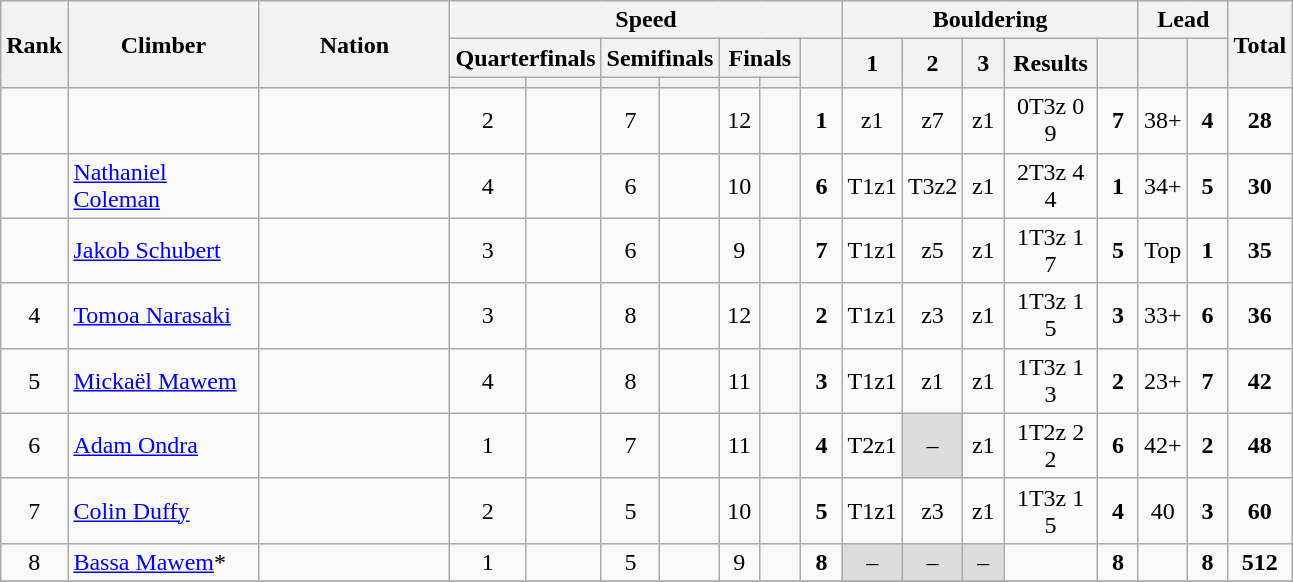<table class="wikitable sortable" style="text-align:center">
<tr>
<th rowspan="3" width="25">Rank</th>
<th rowspan="3" width="120">Climber</th>
<th rowspan="3" width="120">Nation</th>
<th colspan="7">Speed</th>
<th colspan="5">Bouldering</th>
<th colspan="2">Lead</th>
<th rowspan="3" width="30">Total </th>
</tr>
<tr>
<th colspan="2">Quarterfinals</th>
<th colspan="2">Semifinals</th>
<th colspan="2">Finals</th>
<th width="20" rowspan="2"></th>
<th width="20" rowspan="2">1</th>
<th width="20" rowspan="2">2</th>
<th width="20" rowspan="2">3</th>
<th width="55" rowspan="2">Results</th>
<th width="20" rowspan="2"></th>
<th width="20" rowspan="2"></th>
<th width="20" rowspan="2"></th>
</tr>
<tr>
<th width="20"></th>
<th width="20"></th>
<th width="20"></th>
<th width="20"></th>
<th width="20"></th>
<th width="20"></th>
</tr>
<tr>
<td></td>
<td align="left"></td>
<td align="left"></td>
<td>2</td>
<td></td>
<td>7</td>
<td></td>
<td>12</td>
<td></td>
<td><strong>1</strong></td>
<td>z1</td>
<td>z7</td>
<td>z1</td>
<td>0T3z 0 9</td>
<td><strong>7</strong></td>
<td>38+</td>
<td><strong>4</strong></td>
<td><strong>28</strong></td>
</tr>
<tr>
<td></td>
<td align="left"><a href='#'>Nathaniel Coleman</a></td>
<td align="left"></td>
<td>4</td>
<td></td>
<td>6</td>
<td></td>
<td>10</td>
<td></td>
<td><strong>6</strong></td>
<td>T1z1</td>
<td>T3z2</td>
<td>z1</td>
<td>2T3z 4 4</td>
<td><strong>1</strong></td>
<td>34+</td>
<td><strong>5</strong></td>
<td><strong>30</strong></td>
</tr>
<tr>
<td></td>
<td align="left"><a href='#'>Jakob Schubert</a></td>
<td align="left"></td>
<td>3</td>
<td></td>
<td>6</td>
<td></td>
<td>9</td>
<td></td>
<td><strong>7</strong></td>
<td>T1z1</td>
<td>z5</td>
<td>z1</td>
<td>1T3z 1 7</td>
<td><strong>5</strong></td>
<td>Top</td>
<td><strong>1</strong></td>
<td><strong>35</strong></td>
</tr>
<tr>
<td>4</td>
<td align="left"><a href='#'>Tomoa Narasaki</a></td>
<td align="left"></td>
<td>3</td>
<td></td>
<td>8</td>
<td></td>
<td>12</td>
<td></td>
<td><strong>2</strong></td>
<td>T1z1</td>
<td>z3</td>
<td>z1</td>
<td>1T3z 1 5</td>
<td><strong>3</strong></td>
<td>33+</td>
<td><strong>6</strong></td>
<td><strong>36</strong></td>
</tr>
<tr>
<td>5</td>
<td align=left><a href='#'>Mickaël Mawem</a></td>
<td align="left"></td>
<td>4</td>
<td></td>
<td>8</td>
<td></td>
<td>11</td>
<td></td>
<td><strong>3</strong></td>
<td>T1z1</td>
<td>z1</td>
<td>z1</td>
<td>1T3z 1 3</td>
<td><strong>2</strong></td>
<td>23+</td>
<td><strong>7</strong></td>
<td><strong>42</strong></td>
</tr>
<tr>
<td>6</td>
<td align=left><a href='#'>Adam Ondra</a></td>
<td align="left"></td>
<td>1</td>
<td></td>
<td>7</td>
<td></td>
<td>11</td>
<td></td>
<td><strong>4</strong></td>
<td>T2z1</td>
<td bgcolor="gainsboro">–</td>
<td>z1</td>
<td>1T2z 2 2</td>
<td><strong>6</strong></td>
<td>42+</td>
<td><strong>2</strong></td>
<td><strong>48</strong></td>
</tr>
<tr>
<td>7</td>
<td align=left><a href='#'>Colin Duffy</a></td>
<td align="left"></td>
<td>2</td>
<td></td>
<td>5</td>
<td></td>
<td>10</td>
<td></td>
<td><strong>5</strong></td>
<td>T1z1</td>
<td>z3</td>
<td>z1</td>
<td>1T3z 1 5</td>
<td><strong>4</strong></td>
<td>40</td>
<td><strong>3</strong></td>
<td><strong>60</strong></td>
</tr>
<tr>
<td>8</td>
<td align="left"><a href='#'>Bassa Mawem</a>*</td>
<td align="left"></td>
<td>1</td>
<td></td>
<td>5</td>
<td></td>
<td>9</td>
<td></td>
<td><strong>8</strong></td>
<td bgcolor="gainsboro">–</td>
<td bgcolor="gainsboro">–</td>
<td bgcolor="gainsboro">–</td>
<td></td>
<td><strong>8</strong></td>
<td></td>
<td><strong>8</strong></td>
<td><strong>512</strong></td>
</tr>
<tr>
</tr>
</table>
